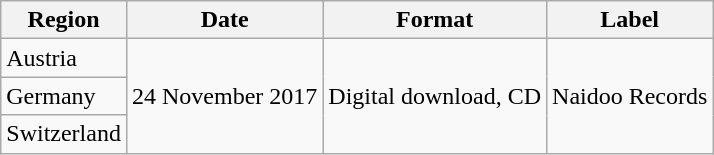<table class="wikitable">
<tr>
<th scope="col">Region</th>
<th scope="col">Date</th>
<th scope="col">Format</th>
<th scope="col">Label</th>
</tr>
<tr>
<td>Austria</td>
<td rowspan="3">24 November 2017</td>
<td rowspan="3">Digital download, CD</td>
<td rowspan="3">Naidoo Records</td>
</tr>
<tr>
<td>Germany</td>
</tr>
<tr>
<td>Switzerland</td>
</tr>
</table>
